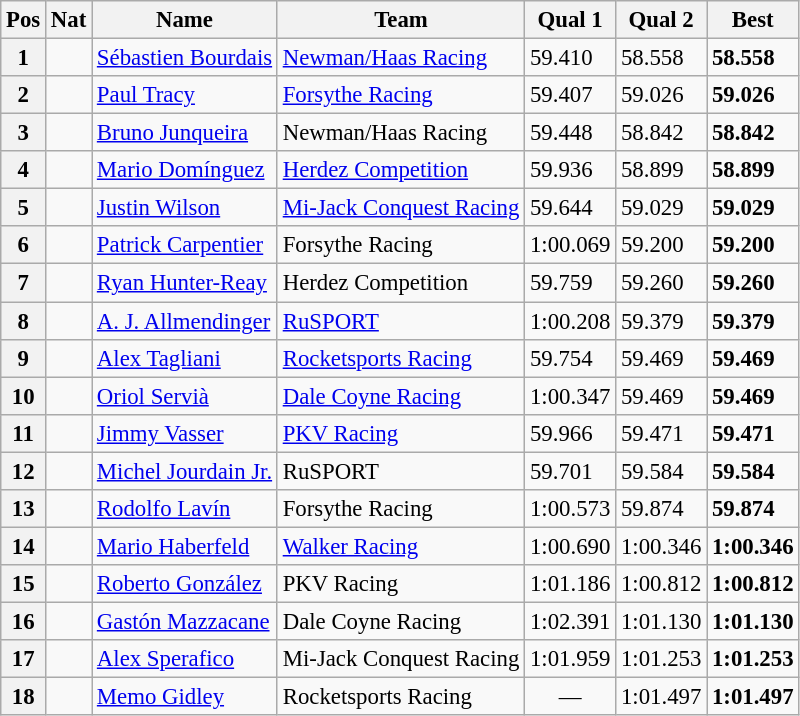<table class="wikitable" style="font-size: 95%;">
<tr>
<th>Pos</th>
<th>Nat</th>
<th>Name</th>
<th>Team</th>
<th>Qual 1</th>
<th>Qual 2</th>
<th>Best</th>
</tr>
<tr>
<th>1</th>
<td></td>
<td><a href='#'>Sébastien Bourdais</a></td>
<td><a href='#'>Newman/Haas Racing</a></td>
<td>59.410</td>
<td>58.558</td>
<td><strong>58.558</strong></td>
</tr>
<tr>
<th>2</th>
<td></td>
<td><a href='#'>Paul Tracy</a></td>
<td><a href='#'>Forsythe Racing</a></td>
<td>59.407</td>
<td>59.026</td>
<td><strong>59.026</strong></td>
</tr>
<tr>
<th>3</th>
<td></td>
<td><a href='#'>Bruno Junqueira</a></td>
<td>Newman/Haas Racing</td>
<td>59.448</td>
<td>58.842</td>
<td><strong>58.842</strong></td>
</tr>
<tr>
<th>4</th>
<td></td>
<td><a href='#'>Mario Domínguez</a></td>
<td><a href='#'>Herdez Competition</a></td>
<td>59.936</td>
<td>58.899</td>
<td><strong>58.899</strong></td>
</tr>
<tr>
<th>5</th>
<td></td>
<td><a href='#'>Justin Wilson</a></td>
<td><a href='#'>Mi-Jack Conquest Racing</a></td>
<td>59.644</td>
<td>59.029</td>
<td><strong>59.029</strong></td>
</tr>
<tr>
<th>6</th>
<td></td>
<td><a href='#'>Patrick Carpentier</a></td>
<td>Forsythe Racing</td>
<td>1:00.069</td>
<td>59.200</td>
<td><strong>59.200</strong></td>
</tr>
<tr>
<th>7</th>
<td></td>
<td><a href='#'>Ryan Hunter-Reay</a></td>
<td>Herdez Competition</td>
<td>59.759</td>
<td>59.260</td>
<td><strong>59.260</strong></td>
</tr>
<tr>
<th>8</th>
<td></td>
<td><a href='#'>A. J. Allmendinger</a></td>
<td><a href='#'>RuSPORT</a></td>
<td>1:00.208</td>
<td>59.379</td>
<td><strong>59.379</strong></td>
</tr>
<tr>
<th>9</th>
<td></td>
<td><a href='#'>Alex Tagliani</a></td>
<td><a href='#'>Rocketsports Racing</a></td>
<td>59.754</td>
<td>59.469</td>
<td><strong>59.469</strong></td>
</tr>
<tr>
<th>10</th>
<td></td>
<td><a href='#'>Oriol Servià</a></td>
<td><a href='#'>Dale Coyne Racing</a></td>
<td>1:00.347</td>
<td>59.469</td>
<td><strong>59.469</strong></td>
</tr>
<tr>
<th>11</th>
<td></td>
<td><a href='#'>Jimmy Vasser</a></td>
<td><a href='#'>PKV Racing</a></td>
<td>59.966</td>
<td>59.471</td>
<td><strong>59.471</strong></td>
</tr>
<tr>
<th>12</th>
<td></td>
<td><a href='#'>Michel Jourdain Jr.</a></td>
<td>RuSPORT</td>
<td>59.701</td>
<td>59.584</td>
<td><strong>59.584</strong></td>
</tr>
<tr>
<th>13</th>
<td></td>
<td><a href='#'>Rodolfo Lavín</a></td>
<td>Forsythe Racing</td>
<td>1:00.573</td>
<td>59.874</td>
<td><strong>59.874</strong></td>
</tr>
<tr>
<th>14</th>
<td></td>
<td><a href='#'>Mario Haberfeld</a></td>
<td><a href='#'>Walker Racing</a></td>
<td>1:00.690</td>
<td>1:00.346</td>
<td><strong>1:00.346</strong></td>
</tr>
<tr>
<th>15</th>
<td></td>
<td><a href='#'>Roberto González</a></td>
<td>PKV Racing</td>
<td>1:01.186</td>
<td>1:00.812</td>
<td><strong>1:00.812</strong></td>
</tr>
<tr>
<th>16</th>
<td></td>
<td><a href='#'>Gastón Mazzacane</a></td>
<td>Dale Coyne Racing</td>
<td>1:02.391</td>
<td>1:01.130</td>
<td><strong>1:01.130</strong></td>
</tr>
<tr>
<th>17</th>
<td></td>
<td><a href='#'>Alex Sperafico</a></td>
<td>Mi-Jack Conquest Racing</td>
<td>1:01.959</td>
<td>1:01.253</td>
<td><strong>1:01.253</strong></td>
</tr>
<tr>
<th>18</th>
<td></td>
<td><a href='#'>Memo Gidley</a></td>
<td>Rocketsports Racing</td>
<td align="center">—</td>
<td>1:01.497</td>
<td><strong>1:01.497</strong></td>
</tr>
</table>
